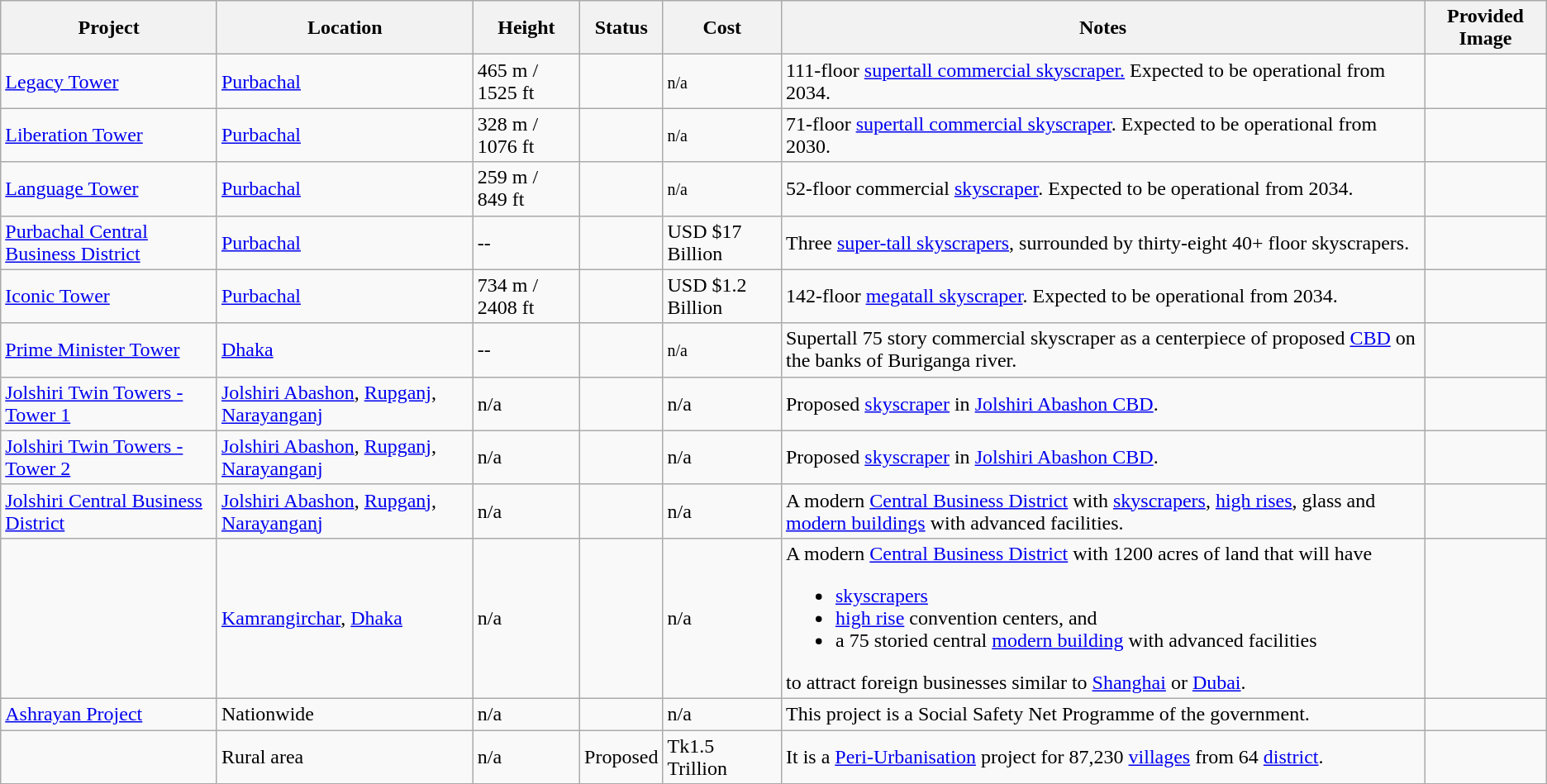<table class="wikitable sortable">
<tr>
<th>Project</th>
<th>Location</th>
<th>Height</th>
<th>Status</th>
<th>Cost</th>
<th class=unsortable>Notes</th>
<th class=unsortable>Provided Image</th>
</tr>
<tr>
<td><a href='#'>Legacy Tower</a></td>
<td><a href='#'>Purbachal</a></td>
<td>465 m / 1525 ft</td>
<td></td>
<td><small>n/a</small></td>
<td>111-floor <a href='#'>supertall commercial skyscraper.</a> Expected to be operational from 2034.</td>
<td></td>
</tr>
<tr>
<td><a href='#'>Liberation Tower</a></td>
<td><a href='#'>Purbachal</a></td>
<td>328 m / 1076 ft</td>
<td></td>
<td><small>n/a</small></td>
<td>71-floor <a href='#'>supertall commercial skyscraper</a>. Expected to be operational from 2030.</td>
<td></td>
</tr>
<tr>
<td><a href='#'>Language Tower</a></td>
<td><a href='#'>Purbachal</a></td>
<td>259 m / 849 ft</td>
<td></td>
<td><small>n/a</small></td>
<td>52-floor commercial <a href='#'>skyscraper</a>. Expected to be operational from 2034.</td>
<td></td>
</tr>
<tr>
<td><a href='#'>Purbachal Central Business District</a></td>
<td><a href='#'>Purbachal</a></td>
<td>--</td>
<td></td>
<td>USD $17 Billion</td>
<td>Three <a href='#'>super-tall skyscrapers</a>, surrounded by thirty-eight 40+ floor skyscrapers.</td>
<td></td>
</tr>
<tr>
<td><a href='#'>Iconic Tower</a></td>
<td><a href='#'>Purbachal</a></td>
<td>734 m / 2408 ft</td>
<td></td>
<td>USD $1.2 Billion</td>
<td>142-floor <a href='#'>megatall skyscraper</a>. Expected to be operational from 2034.</td>
<td></td>
</tr>
<tr>
<td><a href='#'>Prime Minister Tower</a></td>
<td><a href='#'>Dhaka</a></td>
<td>--</td>
<td></td>
<td><small>n/a</small></td>
<td>Supertall 75 story commercial skyscraper as a centerpiece of proposed <a href='#'>CBD</a> on the banks of Buriganga river.</td>
<td></td>
</tr>
<tr>
<td><a href='#'>Jolshiri Twin Towers - Tower 1</a></td>
<td><a href='#'>Jolshiri Abashon</a>, <a href='#'>Rupganj</a>, <a href='#'>Narayanganj</a></td>
<td>n/a</td>
<td></td>
<td>n/a</td>
<td>Proposed <a href='#'>skyscraper</a> in <a href='#'>Jolshiri Abashon CBD</a>.</td>
<td></td>
</tr>
<tr>
<td><a href='#'>Jolshiri Twin Towers - Tower 2</a></td>
<td><a href='#'>Jolshiri Abashon</a>, <a href='#'>Rupganj</a>, <a href='#'>Narayanganj</a></td>
<td>n/a</td>
<td></td>
<td>n/a</td>
<td>Proposed <a href='#'>skyscraper</a> in <a href='#'>Jolshiri Abashon CBD</a>.</td>
<td></td>
</tr>
<tr>
<td><a href='#'>Jolshiri Central Business District</a></td>
<td><a href='#'>Jolshiri Abashon</a>, <a href='#'>Rupganj</a>, <a href='#'>Narayanganj</a></td>
<td>n/a</td>
<td></td>
<td>n/a</td>
<td>A modern <a href='#'>Central Business District</a> with <a href='#'>skyscrapers</a>, <a href='#'>high rises</a>, glass and <a href='#'>modern buildings</a> with advanced facilities.</td>
<td></td>
</tr>
<tr>
<td></td>
<td><a href='#'>Kamrangirchar</a>, <a href='#'>Dhaka</a></td>
<td>n/a</td>
<td></td>
<td>n/a</td>
<td>A modern <a href='#'>Central Business District</a> with 1200 acres of land that will have<br><ul><li><a href='#'>skyscrapers</a></li><li><a href='#'>high rise</a> convention centers, and</li><li>a 75 storied central <a href='#'>modern building</a> with advanced facilities</li></ul>to attract foreign businesses similar to <a href='#'>Shanghai</a> or <a href='#'>Dubai</a>.</td>
<td></td>
</tr>
<tr>
<td><a href='#'>Ashrayan Project</a></td>
<td>Nationwide</td>
<td>n/a</td>
<td></td>
<td>n/a</td>
<td>This project is a Social Safety Net Programme of the government.</td>
<td></td>
</tr>
<tr>
<td></td>
<td>Rural area</td>
<td>n/a</td>
<td>Proposed</td>
<td>Tk1.5 Trillion</td>
<td>It is a <a href='#'>Peri-Urbanisation</a> project for 87,230 <a href='#'>villages</a> from 64 <a href='#'>district</a>.</td>
<td></td>
</tr>
</table>
